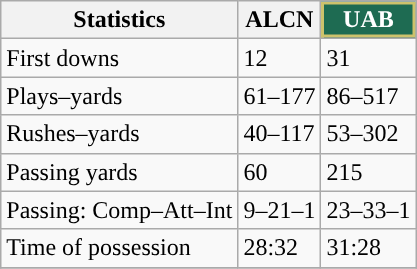<table class="wikitable" style="float: left;">
<tr>
<th>Statistics</th>
<th>ALCN</th>
<th style="background-color:#1E6B52;color:#FFFFFF;box-shadow: inset 2px 2px 0 #CDC26C, inset -2px -2px 0 #CDC26C">UAB</th>
</tr>
<tr>
<td>First downs</td>
<td>12</td>
<td>31</td>
</tr>
<tr>
<td>Plays–yards</td>
<td>61–177</td>
<td>86–517</td>
</tr>
<tr>
<td>Rushes–yards</td>
<td>40–117</td>
<td>53–302</td>
</tr>
<tr>
<td>Passing yards</td>
<td>60</td>
<td>215</td>
</tr>
<tr>
<td>Passing: Comp–Att–Int</td>
<td>9–21–1</td>
<td>23–33–1</td>
</tr>
<tr>
<td>Time of possession</td>
<td>28:32</td>
<td>31:28</td>
</tr>
<tr>
</tr>
</table>
